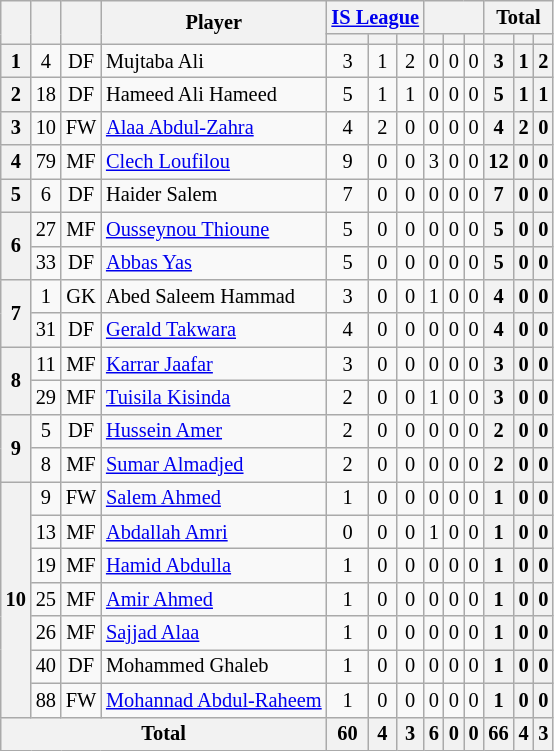<table class="wikitable sortable" style="text-align:center; font-size:85%;">
<tr>
<th rowspan="2"></th>
<th rowspan="2"></th>
<th rowspan="2"></th>
<th rowspan="2">Player</th>
<th colspan="3"><a href='#'>IS League</a></th>
<th colspan="3"></th>
<th colspan="3">Total</th>
</tr>
<tr>
<th></th>
<th></th>
<th></th>
<th></th>
<th></th>
<th></th>
<th></th>
<th></th>
<th></th>
</tr>
<tr>
<th rowspan="1">1</th>
<td>4</td>
<td>DF</td>
<td style="text-align:left;" data-sort-value="Ali"> Mujtaba Ali<br></td>
<td>3</td>
<td>1</td>
<td>2<br></td>
<td>0</td>
<td>0</td>
<td>0<br></td>
<th>3</th>
<th>1</th>
<th>2</th>
</tr>
<tr>
<th rowspan="1">2</th>
<td>18</td>
<td>DF</td>
<td style="text-align:left;" data-sort-value="Hameed"> Hameed Ali Hameed<br></td>
<td>5</td>
<td>1</td>
<td>1<br></td>
<td>0</td>
<td>0</td>
<td>0<br></td>
<th>5</th>
<th>1</th>
<th>1</th>
</tr>
<tr>
<th rowspan="1">3</th>
<td>10</td>
<td>FW</td>
<td style="text-align:left;" data-sort-value="Abdul-Zahra"> <a href='#'>Alaa Abdul-Zahra</a><br></td>
<td>4</td>
<td>2</td>
<td>0<br></td>
<td>0</td>
<td>0</td>
<td>0<br></td>
<th>4</th>
<th>2</th>
<th>0</th>
</tr>
<tr>
<th rowspan="1">4</th>
<td>79</td>
<td>MF</td>
<td style="text-align:left;" data-sort-value="Loufilou"> <a href='#'>Clech Loufilou</a><br></td>
<td>9</td>
<td>0</td>
<td>0<br></td>
<td>3</td>
<td>0</td>
<td>0<br></td>
<th>12</th>
<th>0</th>
<th>0</th>
</tr>
<tr>
<th rowspan="1">5</th>
<td>6</td>
<td>DF</td>
<td style="text-align:left;" data-sort-value="Salem"> Haider Salem<br></td>
<td>7</td>
<td>0</td>
<td>0<br></td>
<td>0</td>
<td>0</td>
<td>0<br></td>
<th>7</th>
<th>0</th>
<th>0</th>
</tr>
<tr>
<th rowspan="2">6</th>
<td>27</td>
<td>MF</td>
<td style="text-align:left;" data-sort-value="Thioune"> <a href='#'>Ousseynou Thioune</a><br></td>
<td>5</td>
<td>0</td>
<td>0<br></td>
<td>0</td>
<td>0</td>
<td>0<br></td>
<th>5</th>
<th>0</th>
<th>0</th>
</tr>
<tr>
<td>33</td>
<td>DF</td>
<td style="text-align:left;" data-sort-value="Yas"> <a href='#'>Abbas Yas</a><br></td>
<td>5</td>
<td>0</td>
<td>0<br></td>
<td>0</td>
<td>0</td>
<td>0<br></td>
<th>5</th>
<th>0</th>
<th>0</th>
</tr>
<tr>
<th rowspan="2">7</th>
<td>1</td>
<td>GK</td>
<td style="text-align:left;" data-sort-value="Hammad"> Abed Saleem Hammad<br></td>
<td>3</td>
<td>0</td>
<td>0<br></td>
<td>1</td>
<td>0</td>
<td>0<br></td>
<th>4</th>
<th>0</th>
<th>0</th>
</tr>
<tr>
<td>31</td>
<td>DF</td>
<td style="text-align:left;" data-sort-value="Takwara"> <a href='#'>Gerald Takwara</a><br></td>
<td>4</td>
<td>0</td>
<td>0<br></td>
<td>0</td>
<td>0</td>
<td>0<br></td>
<th>4</th>
<th>0</th>
<th>0</th>
</tr>
<tr>
<th rowspan="2">8</th>
<td>11</td>
<td>MF</td>
<td style="text-align:left;" data-sort-value="Jaafar"> <a href='#'>Karrar Jaafar</a><br></td>
<td>3</td>
<td>0</td>
<td>0<br></td>
<td>0</td>
<td>0</td>
<td>0<br></td>
<th>3</th>
<th>0</th>
<th>0</th>
</tr>
<tr>
<td>29</td>
<td>MF</td>
<td style="text-align:left;" data-sort-value="Kisinda"> <a href='#'>Tuisila Kisinda</a><br></td>
<td>2</td>
<td>0</td>
<td>0<br></td>
<td>1</td>
<td>0</td>
<td>0<br></td>
<th>3</th>
<th>0</th>
<th>0</th>
</tr>
<tr>
<th rowspan="2">9</th>
<td>5</td>
<td>DF</td>
<td style="text-align:left;" data-sort-value="Amer"> <a href='#'>Hussein Amer</a><br></td>
<td>2</td>
<td>0</td>
<td>0<br></td>
<td>0</td>
<td>0</td>
<td>0<br></td>
<th>2</th>
<th>0</th>
<th>0</th>
</tr>
<tr>
<td>8</td>
<td>MF</td>
<td style="text-align:left;" data-sort-value="Almadjed"> <a href='#'>Sumar Almadjed</a><br></td>
<td>2</td>
<td>0</td>
<td>0<br></td>
<td>0</td>
<td>0</td>
<td>0<br></td>
<th>2</th>
<th>0</th>
<th>0</th>
</tr>
<tr>
<th rowspan="7">10</th>
<td>9</td>
<td>FW</td>
<td style="text-align:left;" data-sort-value="Ahmed"> <a href='#'>Salem Ahmed</a><br></td>
<td>1</td>
<td>0</td>
<td>0<br></td>
<td>0</td>
<td>0</td>
<td>0<br></td>
<th>1</th>
<th>0</th>
<th>0</th>
</tr>
<tr>
<td>13</td>
<td>MF</td>
<td style="text-align:left;" data-sort-value="Amri"> <a href='#'>Abdallah Amri</a><br></td>
<td>0</td>
<td>0</td>
<td>0<br></td>
<td>1</td>
<td>0</td>
<td>0<br></td>
<th>1</th>
<th>0</th>
<th>0</th>
</tr>
<tr>
<td>19</td>
<td>MF</td>
<td style="text-align:left;" data-sort-value="Abdulla"> <a href='#'>Hamid Abdulla</a><br></td>
<td>1</td>
<td>0</td>
<td>0<br></td>
<td>0</td>
<td>0</td>
<td>0<br></td>
<th>1</th>
<th>0</th>
<th>0</th>
</tr>
<tr>
<td>25</td>
<td>MF</td>
<td style="text-align:left;" data-sort-value="A.Ahmed"> <a href='#'>Amir Ahmed</a><br></td>
<td>1</td>
<td>0</td>
<td>0<br></td>
<td>0</td>
<td>0</td>
<td>0<br></td>
<th>1</th>
<th>0</th>
<th>0</th>
</tr>
<tr>
<td>26</td>
<td>MF</td>
<td style="text-align:left;" data-sort-value="Alaa"> <a href='#'>Sajjad Alaa</a><br></td>
<td>1</td>
<td>0</td>
<td>0<br></td>
<td>0</td>
<td>0</td>
<td>0<br></td>
<th>1</th>
<th>0</th>
<th>0</th>
</tr>
<tr>
<td>40</td>
<td>DF</td>
<td style="text-align:left;" data-sort-value="Ghaleb"> Mohammed Ghaleb<br></td>
<td>1</td>
<td>0</td>
<td>0<br></td>
<td>0</td>
<td>0</td>
<td>0<br></td>
<th>1</th>
<th>0</th>
<th>0</th>
</tr>
<tr>
<td>88</td>
<td>FW</td>
<td style="text-align:left;" data-sort-value="Abdul-Raheem"><a href='#'>Mohannad Abdul-Raheem</a><br></td>
<td>1</td>
<td>0</td>
<td>0<br></td>
<td>0</td>
<td>0</td>
<td>0<br></td>
<th>1</th>
<th>0</th>
<th>0</th>
</tr>
<tr>
<th colspan="4">Total<br></th>
<th>60</th>
<th>4</th>
<th>3<br></th>
<th>6</th>
<th>0</th>
<th>0<br></th>
<th>66</th>
<th>4</th>
<th>3</th>
</tr>
</table>
